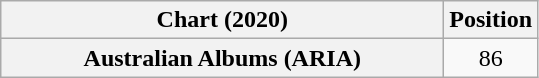<table class="wikitable sortable plainrowheaders" style="text-align:center">
<tr>
<th scope="col" style="width:18em;">Chart (2020)</th>
<th scope="col">Position</th>
</tr>
<tr>
<th scope="row">Australian Albums (ARIA)</th>
<td>86</td>
</tr>
</table>
